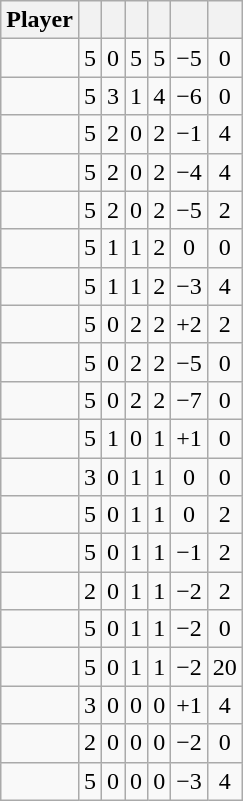<table class="wikitable sortable" style="text-align:center;">
<tr>
<th>Player</th>
<th></th>
<th></th>
<th></th>
<th></th>
<th data-sort-type="number"></th>
<th></th>
</tr>
<tr>
<td></td>
<td>5</td>
<td>0</td>
<td>5</td>
<td>5</td>
<td>−5</td>
<td>0</td>
</tr>
<tr>
<td></td>
<td>5</td>
<td>3</td>
<td>1</td>
<td>4</td>
<td>−6</td>
<td>0</td>
</tr>
<tr>
<td></td>
<td>5</td>
<td>2</td>
<td>0</td>
<td>2</td>
<td>−1</td>
<td>4</td>
</tr>
<tr>
<td></td>
<td>5</td>
<td>2</td>
<td>0</td>
<td>2</td>
<td>−4</td>
<td>4</td>
</tr>
<tr>
<td></td>
<td>5</td>
<td>2</td>
<td>0</td>
<td>2</td>
<td>−5</td>
<td>2</td>
</tr>
<tr>
<td></td>
<td>5</td>
<td>1</td>
<td>1</td>
<td>2</td>
<td>0</td>
<td>0</td>
</tr>
<tr>
<td></td>
<td>5</td>
<td>1</td>
<td>1</td>
<td>2</td>
<td>−3</td>
<td>4</td>
</tr>
<tr>
<td></td>
<td>5</td>
<td>0</td>
<td>2</td>
<td>2</td>
<td>+2</td>
<td>2</td>
</tr>
<tr>
<td></td>
<td>5</td>
<td>0</td>
<td>2</td>
<td>2</td>
<td>−5</td>
<td>0</td>
</tr>
<tr>
<td></td>
<td>5</td>
<td>0</td>
<td>2</td>
<td>2</td>
<td>−7</td>
<td>0</td>
</tr>
<tr>
<td></td>
<td>5</td>
<td>1</td>
<td>0</td>
<td>1</td>
<td>+1</td>
<td>0</td>
</tr>
<tr>
<td></td>
<td>3</td>
<td>0</td>
<td>1</td>
<td>1</td>
<td>0</td>
<td>0</td>
</tr>
<tr>
<td></td>
<td>5</td>
<td>0</td>
<td>1</td>
<td>1</td>
<td>0</td>
<td>2</td>
</tr>
<tr>
<td></td>
<td>5</td>
<td>0</td>
<td>1</td>
<td>1</td>
<td>−1</td>
<td>2</td>
</tr>
<tr>
<td></td>
<td>2</td>
<td>0</td>
<td>1</td>
<td>1</td>
<td>−2</td>
<td>2</td>
</tr>
<tr>
<td></td>
<td>5</td>
<td>0</td>
<td>1</td>
<td>1</td>
<td>−2</td>
<td>0</td>
</tr>
<tr>
<td></td>
<td>5</td>
<td>0</td>
<td>1</td>
<td>1</td>
<td>−2</td>
<td>20</td>
</tr>
<tr>
<td></td>
<td>3</td>
<td>0</td>
<td>0</td>
<td>0</td>
<td>+1</td>
<td>4</td>
</tr>
<tr>
<td></td>
<td>2</td>
<td>0</td>
<td>0</td>
<td>0</td>
<td>−2</td>
<td>0</td>
</tr>
<tr>
<td></td>
<td>5</td>
<td>0</td>
<td>0</td>
<td>0</td>
<td>−3</td>
<td>4</td>
</tr>
</table>
